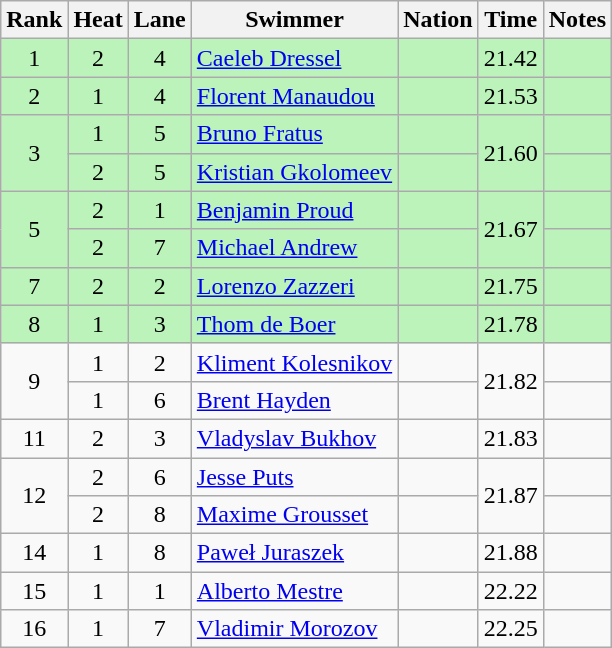<table class="wikitable sortable" style="text-align:center">
<tr>
<th>Rank</th>
<th>Heat</th>
<th>Lane</th>
<th>Swimmer</th>
<th>Nation</th>
<th>Time</th>
<th>Notes</th>
</tr>
<tr bgcolor=bbf3bb>
<td>1</td>
<td>2</td>
<td>4</td>
<td align=left><a href='#'>Caeleb Dressel</a></td>
<td align=left></td>
<td>21.42</td>
<td></td>
</tr>
<tr bgcolor=bbf3bb>
<td>2</td>
<td>1</td>
<td>4</td>
<td align=left><a href='#'>Florent Manaudou</a></td>
<td align=left></td>
<td>21.53</td>
<td></td>
</tr>
<tr bgcolor=bbf3bb>
<td rowspan=2>3</td>
<td>1</td>
<td>5</td>
<td align=left><a href='#'>Bruno Fratus</a></td>
<td align=left></td>
<td rowspan=2>21.60</td>
<td></td>
</tr>
<tr bgcolor=bbf3bb>
<td>2</td>
<td>5</td>
<td align=left><a href='#'>Kristian Gkolomeev</a></td>
<td align=left></td>
<td></td>
</tr>
<tr bgcolor=bbf3bb>
<td rowspan=2>5</td>
<td>2</td>
<td>1</td>
<td align=left><a href='#'>Benjamin Proud</a></td>
<td align=left></td>
<td rowspan=2>21.67</td>
<td></td>
</tr>
<tr bgcolor=bbf3bb>
<td>2</td>
<td>7</td>
<td align=left><a href='#'>Michael Andrew</a></td>
<td align=left></td>
<td></td>
</tr>
<tr bgcolor=bbf3bb>
<td>7</td>
<td>2</td>
<td>2</td>
<td align=left><a href='#'>Lorenzo Zazzeri</a></td>
<td align=left></td>
<td>21.75</td>
<td></td>
</tr>
<tr bgcolor=bbf3bb>
<td>8</td>
<td>1</td>
<td>3</td>
<td align=left><a href='#'>Thom de Boer</a></td>
<td align=left></td>
<td>21.78</td>
<td></td>
</tr>
<tr>
<td rowspan=2>9</td>
<td>1</td>
<td>2</td>
<td align=left><a href='#'>Kliment Kolesnikov</a></td>
<td align=left></td>
<td rowspan=2>21.82</td>
<td></td>
</tr>
<tr>
<td>1</td>
<td>6</td>
<td align=left><a href='#'>Brent Hayden</a></td>
<td align=left></td>
<td></td>
</tr>
<tr>
<td>11</td>
<td>2</td>
<td>3</td>
<td align=left><a href='#'>Vladyslav Bukhov</a></td>
<td align=left></td>
<td>21.83</td>
<td></td>
</tr>
<tr>
<td rowspan=2>12</td>
<td>2</td>
<td>6</td>
<td align=left><a href='#'>Jesse Puts</a></td>
<td align=left></td>
<td rowspan=2>21.87</td>
<td></td>
</tr>
<tr>
<td>2</td>
<td>8</td>
<td align=left><a href='#'>Maxime Grousset</a></td>
<td align=left></td>
<td></td>
</tr>
<tr>
<td>14</td>
<td>1</td>
<td>8</td>
<td align=left><a href='#'>Paweł Juraszek</a></td>
<td align=left></td>
<td>21.88</td>
<td></td>
</tr>
<tr>
<td>15</td>
<td>1</td>
<td>1</td>
<td align=left><a href='#'>Alberto Mestre</a></td>
<td align=left></td>
<td>22.22</td>
<td></td>
</tr>
<tr>
<td>16</td>
<td>1</td>
<td>7</td>
<td align=left><a href='#'>Vladimir Morozov</a></td>
<td align=left></td>
<td>22.25</td>
<td></td>
</tr>
</table>
